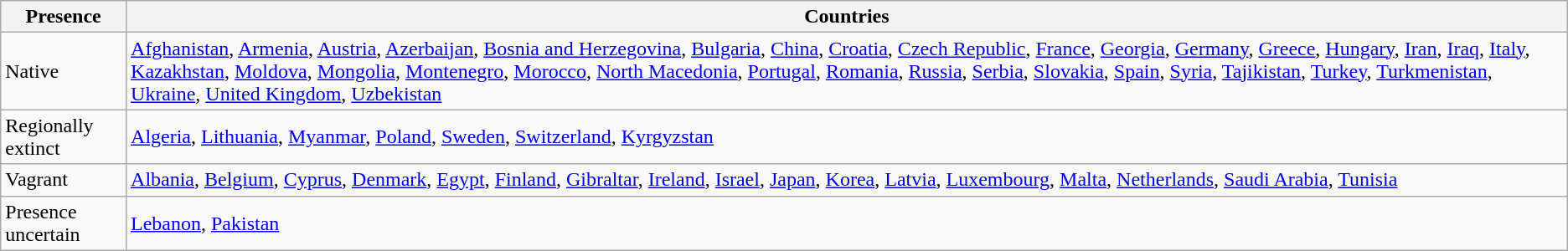<table class="wikitable">
<tr>
<th>Presence</th>
<th>Countries</th>
</tr>
<tr>
<td>Native</td>
<td><a href='#'>Afghanistan</a>, <a href='#'>Armenia</a>, <a href='#'>Austria</a>, <a href='#'>Azerbaijan</a>, <a href='#'>Bosnia and Herzegovina</a>, <a href='#'>Bulgaria</a>, <a href='#'>China</a>, <a href='#'>Croatia</a>, <a href='#'>Czech Republic</a>, <a href='#'>France</a>, <a href='#'>Georgia</a>, <a href='#'>Germany</a>, <a href='#'>Greece</a>, <a href='#'>Hungary</a>, <a href='#'>Iran</a>, <a href='#'>Iraq</a>, <a href='#'>Italy</a>, <a href='#'>Kazakhstan</a>, <a href='#'>Moldova</a>, <a href='#'>Mongolia</a>, <a href='#'>Montenegro</a>, <a href='#'>Morocco</a>, <a href='#'>North Macedonia</a>, <a href='#'>Portugal</a>, <a href='#'>Romania</a>, <a href='#'>Russia</a>, <a href='#'>Serbia</a>, <a href='#'>Slovakia</a>, <a href='#'>Spain</a>, <a href='#'>Syria</a>, <a href='#'>Tajikistan</a>, <a href='#'>Turkey</a>, <a href='#'>Turkmenistan</a>, <a href='#'>Ukraine</a>, <a href='#'>United Kingdom</a>, <a href='#'>Uzbekistan</a></td>
</tr>
<tr>
<td>Regionally extinct</td>
<td><a href='#'>Algeria</a>, <a href='#'>Lithuania</a>, <a href='#'>Myanmar</a>, <a href='#'>Poland</a>, <a href='#'>Sweden</a>, <a href='#'>Switzerland</a>, <a href='#'>Kyrgyzstan</a></td>
</tr>
<tr>
<td>Vagrant</td>
<td><a href='#'>Albania</a>, <a href='#'>Belgium</a>, <a href='#'>Cyprus</a>, <a href='#'>Denmark</a>, <a href='#'>Egypt</a>, <a href='#'>Finland</a>, <a href='#'>Gibraltar</a>, <a href='#'>Ireland</a>, <a href='#'>Israel</a>, <a href='#'>Japan</a>, <a href='#'>Korea</a>, <a href='#'>Latvia</a>, <a href='#'>Luxembourg</a>, <a href='#'>Malta</a>, <a href='#'>Netherlands</a>, <a href='#'>Saudi Arabia</a>, <a href='#'>Tunisia</a></td>
</tr>
<tr>
<td>Presence uncertain</td>
<td><a href='#'>Lebanon</a>, <a href='#'>Pakistan</a></td>
</tr>
</table>
